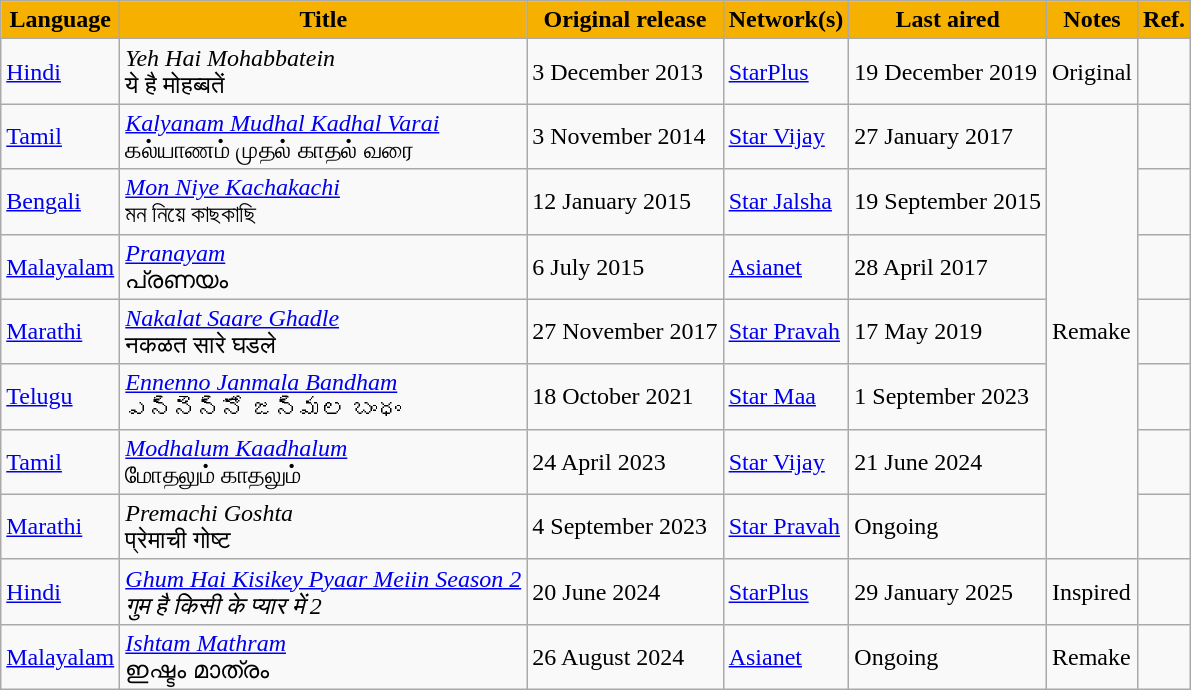<table class="wikitable">
<tr>
<th style="background:#F6B000;">Language</th>
<th style="background:#F6B000;">Title</th>
<th style="background:#F6B000;">Original release</th>
<th style="background:#F6B000;">Network(s)</th>
<th style="background:#F6B000;">Last aired</th>
<th style="background:#F6B000;">Notes</th>
<th style="background:#F6B000;">Ref.</th>
</tr>
<tr>
<td><a href='#'>Hindi</a></td>
<td><em>Yeh Hai Mohabbatein</em> <br> ये है मोहब्बतें</td>
<td>3 December 2013</td>
<td><a href='#'>StarPlus</a></td>
<td>19 December 2019</td>
<td>Original</td>
<td></td>
</tr>
<tr>
<td><a href='#'>Tamil</a></td>
<td><em><a href='#'>Kalyanam Mudhal Kadhal Varai</a></em> <br> கல்யாணம் முதல் காதல் வரை</td>
<td>3 November 2014</td>
<td><a href='#'>Star Vijay</a></td>
<td>27 January 2017</td>
<td rowspan="7">Remake</td>
<td></td>
</tr>
<tr>
<td><a href='#'>Bengali</a></td>
<td><em><a href='#'>Mon Niye Kachakachi</a></em> <br> মন নিয়ে কাছকাছি</td>
<td>12 January 2015</td>
<td><a href='#'>Star Jalsha</a></td>
<td>19 September 2015</td>
<td></td>
</tr>
<tr>
<td><a href='#'>Malayalam</a></td>
<td><em><a href='#'>Pranayam</a></em> <br> പ്രണയം</td>
<td>6 July 2015</td>
<td><a href='#'>Asianet</a></td>
<td>28 April 2017</td>
<td></td>
</tr>
<tr>
<td><a href='#'>Marathi</a></td>
<td><em><a href='#'>Nakalat Saare Ghadle</a></em> <br> नकळत सारे घडले</td>
<td>27 November 2017</td>
<td><a href='#'>Star Pravah</a></td>
<td>17 May 2019</td>
<td></td>
</tr>
<tr>
<td><a href='#'>Telugu</a></td>
<td><em><a href='#'>Ennenno Janmala Bandham</a></em> <br> ఎన్నెన్నో జన్మల బంధం</td>
<td>18 October 2021</td>
<td><a href='#'>Star Maa</a></td>
<td>1 September 2023</td>
<td></td>
</tr>
<tr>
<td><a href='#'>Tamil</a></td>
<td><em><a href='#'>Modhalum Kaadhalum</a></em> <br> மோதலும் காதலும்</td>
<td>24 April 2023</td>
<td><a href='#'>Star Vijay</a></td>
<td>21 June 2024</td>
<td></td>
</tr>
<tr>
<td><a href='#'>Marathi</a></td>
<td><em>Premachi Goshta</em> <br> प्रेमाची गोष्ट</td>
<td>4 September 2023</td>
<td><a href='#'>Star Pravah</a></td>
<td>Ongoing</td>
<td></td>
</tr>
<tr>
<td><a href='#'>Hindi</a></td>
<td><em><a href='#'>Ghum Hai Kisikey Pyaar Meiin Season 2</a></em><br><em>गुम है किसी के प्यार में 2</em></td>
<td>20 June 2024</td>
<td><a href='#'>StarPlus</a></td>
<td>29 January 2025</td>
<td>Inspired</td>
<td></td>
</tr>
<tr>
<td><a href='#'>Malayalam</a></td>
<td><em><a href='#'>Ishtam Mathram</a></em> <br> ഇഷ്ടം മാത്രം</td>
<td>26 August 2024</td>
<td><a href='#'>Asianet</a></td>
<td>Ongoing</td>
<td>Remake</td>
<td></td>
</tr>
</table>
